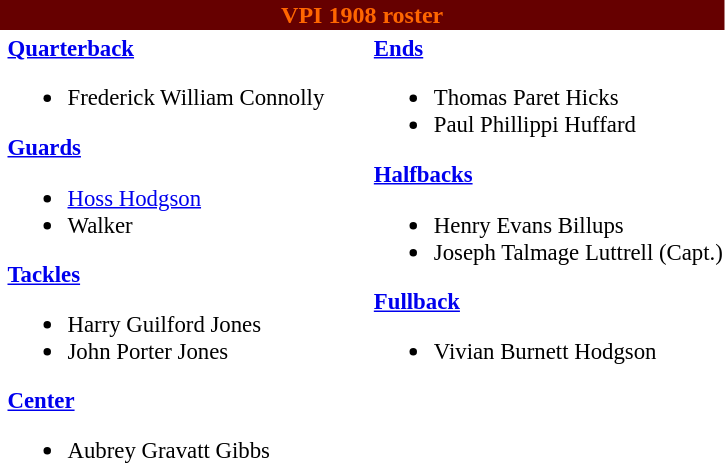<table class="toccolours" style="text-align: left;">
<tr>
<th colspan="9" style="background:#660000;color:#FF6600;text-align:center;"><span><strong>VPI 1908 roster</strong></span></th>
</tr>
<tr>
<td></td>
<td style="font-size:95%; vertical-align:top;"><strong><a href='#'>Quarterback</a></strong><br><ul><li>Frederick William Connolly</li></ul><strong><a href='#'>Guards</a></strong><ul><li><a href='#'>Hoss Hodgson</a></li><li>Walker</li></ul><strong><a href='#'>Tackles</a></strong><ul><li>Harry Guilford Jones</li><li>John Porter Jones</li></ul><strong><a href='#'>Center</a></strong><ul><li>Aubrey Gravatt Gibbs</li></ul></td>
<td style="width: 25px;"></td>
<td style="font-size:95%; vertical-align:top;"><strong><a href='#'>Ends</a></strong><br><ul><li>Thomas Paret Hicks</li><li>Paul Phillippi Huffard</li></ul><strong><a href='#'>Halfbacks</a></strong><ul><li>Henry Evans Billups</li><li>Joseph Talmage Luttrell (Capt.)</li></ul><strong><a href='#'>Fullback</a></strong><ul><li>Vivian Burnett Hodgson</li></ul></td>
</tr>
</table>
